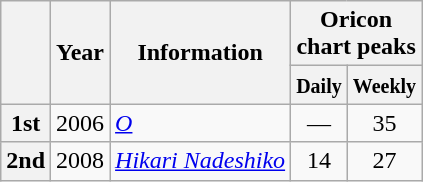<table class="wikitable">
<tr>
<th rowspan="2"></th>
<th rowspan="2">Year</th>
<th rowspan="2">Information</th>
<th colspan="2">Oricon chart peaks</th>
</tr>
<tr>
<th width="30"><small>Daily</small></th>
<th width="30"><small>Weekly</small></th>
</tr>
<tr>
<th>1st</th>
<td>2006</td>
<td><em><a href='#'>O</a></em></td>
<td align="center">—</td>
<td align="center">35</td>
</tr>
<tr>
<th>2nd</th>
<td>2008</td>
<td><em><a href='#'>Hikari Nadeshiko</a></em></td>
<td align="center">14</td>
<td align="center">27</td>
</tr>
</table>
